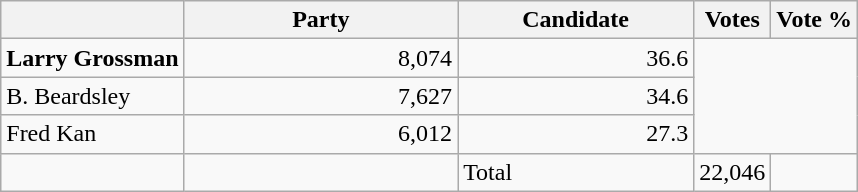<table class="wikitable">
<tr>
<th></th>
<th scope="col" width="175">Party</th>
<th scope="col" width="150">Candidate</th>
<th>Votes</th>
<th>Vote %</th>
</tr>
<tr>
<td><strong>Larry Grossman</strong></td>
<td align=right>8,074</td>
<td align=right>36.6</td>
</tr>
<tr |>
<td>B. Beardsley</td>
<td align=right>7,627</td>
<td align=right>34.6</td>
</tr>
<tr |>
<td>Fred Kan</td>
<td align=right>6,012</td>
<td align=right>27.3<br></td>
</tr>
<tr |>
<td></td>
<td></td>
<td>Total</td>
<td align=right>22,046</td>
<td></td>
</tr>
</table>
